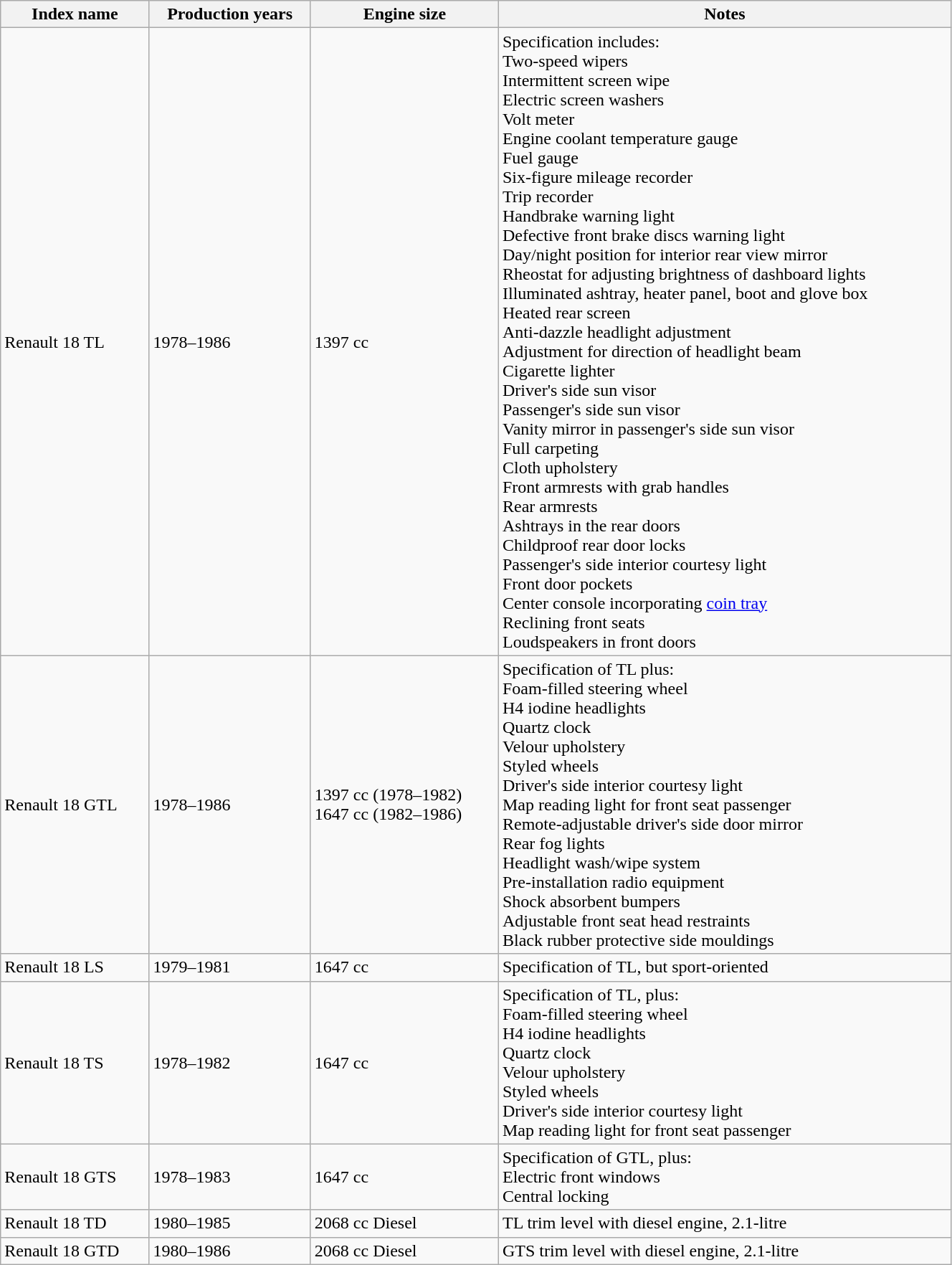<table class="wikitable" style="width: 70%;">
<tr>
<th>Index name</th>
<th>Production years</th>
<th>Engine size</th>
<th>Notes</th>
</tr>
<tr>
<td>Renault 18 TL</td>
<td>1978–1986</td>
<td>1397 cc</td>
<td>Specification includes:<br>Two-speed wipers <br>Intermittent screen wipe <br>Electric screen washers <br>Volt meter <br>Engine coolant temperature gauge <br>Fuel gauge <br>Six-figure mileage recorder <br>Trip recorder <br>Handbrake warning light <br>Defective front brake discs warning light <br>Day/night position for interior rear view mirror <br>Rheostat for adjusting brightness of dashboard lights <br>Illuminated ashtray, heater panel, boot and glove box <br>Heated rear screen <br>Anti-dazzle headlight adjustment <br>Adjustment for direction of headlight beam <br>Cigarette lighter <br>Driver's side sun visor <br>Passenger's side sun visor <br>Vanity mirror in passenger's side sun visor <br>Full carpeting <br>Cloth upholstery <br>Front armrests with grab handles <br>Rear armrests <br>Ashtrays in the rear doors <br>Childproof rear door locks <br>Passenger's side interior courtesy light <br>Front door pockets <br>Center console incorporating <a href='#'>coin tray</a> <br>Reclining front seats <br>Loudspeakers in front doors</td>
</tr>
<tr>
<td>Renault 18 GTL</td>
<td>1978–1986</td>
<td>1397 cc (1978–1982)<br>1647 cc (1982–1986)</td>
<td>Specification of TL plus:<br>Foam-filled steering wheel <br>H4 iodine headlights <br>Quartz clock <br>Velour upholstery <br>Styled wheels <br>Driver's side interior courtesy light <br>Map reading light for front seat passenger <br>Remote-adjustable driver's side door mirror <br>Rear fog lights <br>Headlight wash/wipe system <br>Pre-installation radio equipment<br>Shock absorbent bumpers <br>Adjustable front seat head restraints <br>Black rubber protective side mouldings</td>
</tr>
<tr>
<td>Renault 18 LS</td>
<td>1979–1981</td>
<td>1647 cc</td>
<td>Specification of TL, but sport-oriented</td>
</tr>
<tr>
<td>Renault 18 TS</td>
<td>1978–1982</td>
<td>1647 cc</td>
<td>Specification of TL, plus:<br>Foam-filled steering wheel <br>H4 iodine headlights <br>Quartz clock <br>Velour upholstery <br>Styled wheels <br>Driver's side interior courtesy light <br>Map reading light for front seat passenger</td>
</tr>
<tr>
<td>Renault 18 GTS</td>
<td>1978–1983</td>
<td>1647 cc</td>
<td>Specification of GTL, plus:<br>Electric front windows <br>Central locking</td>
</tr>
<tr>
<td>Renault 18 TD</td>
<td>1980–1985</td>
<td>2068 cc Diesel</td>
<td>TL trim level with diesel engine, 2.1-litre</td>
</tr>
<tr>
<td>Renault 18 GTD</td>
<td>1980–1986</td>
<td>2068 cc Diesel</td>
<td>GTS trim level with diesel engine, 2.1-litre</td>
</tr>
</table>
